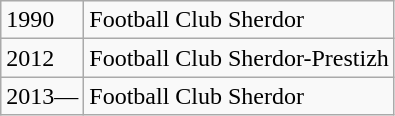<table class="wikitable">
<tr>
<td>1990</td>
<td>Football Club Sherdor</td>
</tr>
<tr>
<td>2012</td>
<td>Football Club Sherdor-Prestizh</td>
</tr>
<tr>
<td>2013—</td>
<td>Football Club Sherdor</td>
</tr>
</table>
